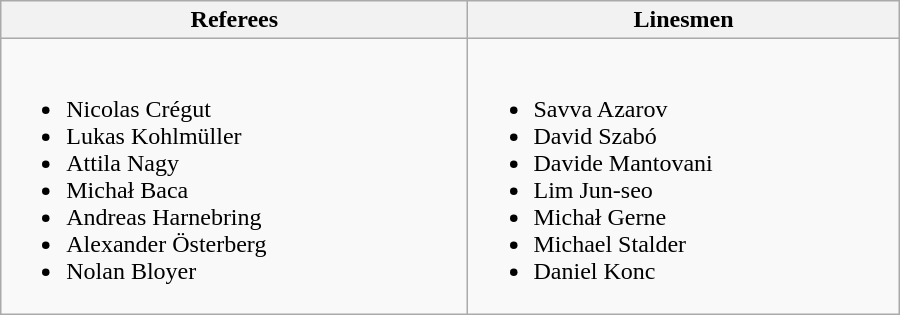<table class="wikitable" width=600px>
<tr>
<th>Referees</th>
<th>Linesmen</th>
</tr>
<tr>
<td><br><ul><li> Nicolas Crégut</li><li> Lukas Kohlmüller</li><li> Attila Nagy</li><li> Michał Baca</li><li> Andreas Harnebring</li><li> Alexander Österberg</li><li> Nolan Bloyer</li></ul></td>
<td><br><ul><li> Savva Azarov</li><li> David Szabó</li><li> Davide Mantovani</li><li> Lim Jun-seo</li><li> Michał Gerne</li><li> Michael Stalder</li><li> Daniel Konc</li></ul></td>
</tr>
</table>
